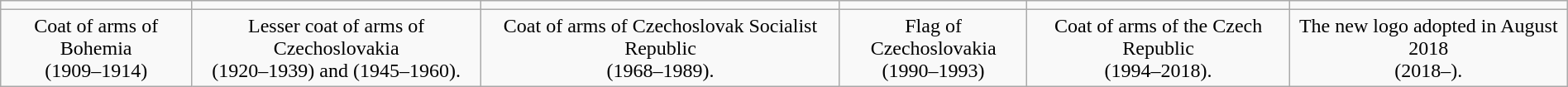<table class="wikitable" style="margin:1em auto; text-align:center;">
<tr>
<td></td>
<td></td>
<td></td>
<td></td>
<td></td>
<td></td>
</tr>
<tr>
<td>Coat of arms of Bohemia<br>(1909–1914)</td>
<td>Lesser coat of arms of Czechoslovakia<br>(1920–1939) and (1945–1960).</td>
<td>Coat of arms of Czechoslovak Socialist Republic<br>(1968–1989).</td>
<td>Flag of Czechoslovakia<br>(1990–1993)</td>
<td>Coat of arms of the Czech Republic<br>(1994–2018).</td>
<td>The new logo adopted in August 2018<br>(2018–).</td>
</tr>
</table>
